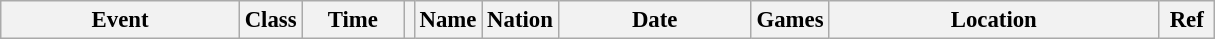<table class="wikitable" style="font-size: 95%;">
<tr>
<th style="width:10em">Event</th>
<th>Class</th>
<th style="width:4em">Time</th>
<th class="unsortable"></th>
<th>Name</th>
<th>Nation</th>
<th style="width:8em">Date</th>
<th>Games</th>
<th style="width:14em">Location</th>
<th style="width:2em">Ref<br>








</th>
</tr>
</table>
